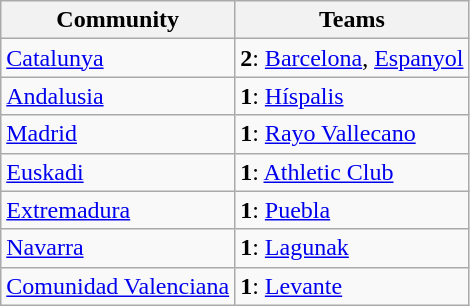<table class="wikitable">
<tr>
<th>Community</th>
<th>Teams</th>
</tr>
<tr>
<td> <a href='#'>Catalunya</a></td>
<td><strong>2</strong>: <a href='#'>Barcelona</a>, <a href='#'>Espanyol</a></td>
</tr>
<tr>
<td> <a href='#'>Andalusia</a></td>
<td><strong>1</strong>: <a href='#'>Híspalis</a></td>
</tr>
<tr>
<td> <a href='#'>Madrid</a></td>
<td><strong>1</strong>: <a href='#'>Rayo Vallecano</a></td>
</tr>
<tr>
<td> <a href='#'>Euskadi</a></td>
<td><strong>1</strong>: <a href='#'>Athletic Club</a></td>
</tr>
<tr>
<td> <a href='#'>Extremadura</a></td>
<td><strong>1</strong>: <a href='#'>Puebla</a></td>
</tr>
<tr>
<td> <a href='#'>Navarra</a></td>
<td><strong>1</strong>: <a href='#'>Lagunak</a></td>
</tr>
<tr>
<td> <a href='#'>Comunidad Valenciana</a></td>
<td><strong>1</strong>: <a href='#'>Levante</a></td>
</tr>
</table>
